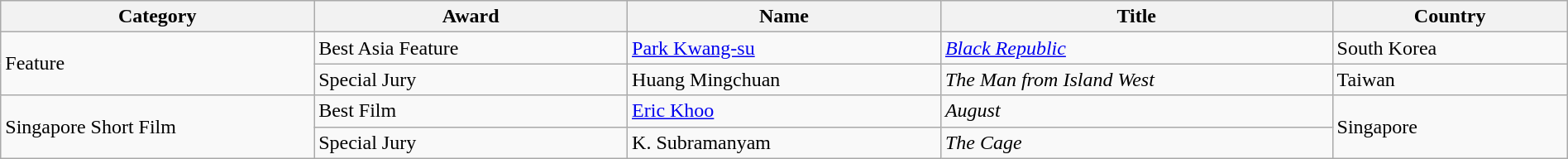<table class="wikitable" width="100%">
<tr>
<th width="20%" scope="col">Category</th>
<th width="20%" scope="col">Award</th>
<th width="20%" scope="col">Name</th>
<th width="25%" scope="col">Title</th>
<th width="15%" scope="col">Country</th>
</tr>
<tr>
<td rowspan="2">Feature</td>
<td>Best Asia Feature</td>
<td><a href='#'>Park Kwang-su</a></td>
<td><em><a href='#'>Black Republic</a></em></td>
<td>South Korea</td>
</tr>
<tr>
<td>Special Jury</td>
<td>Huang Mingchuan</td>
<td><em>The Man from Island West</em></td>
<td>Taiwan</td>
</tr>
<tr>
<td rowspan="2">Singapore Short Film</td>
<td>Best Film</td>
<td><a href='#'>Eric Khoo</a></td>
<td><em>August</em></td>
<td rowspan="2">Singapore</td>
</tr>
<tr>
<td>Special Jury</td>
<td>K. Subramanyam</td>
<td><em>The Cage</em></td>
</tr>
</table>
